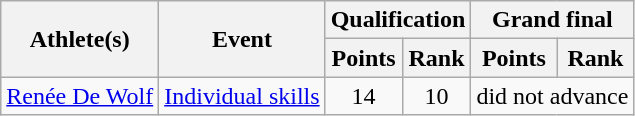<table class="wikitable">
<tr>
<th rowspan="2">Athlete(s)</th>
<th rowspan="2">Event</th>
<th colspan="2">Qualification</th>
<th colspan="2">Grand final</th>
</tr>
<tr>
<th>Points</th>
<th>Rank</th>
<th>Points</th>
<th>Rank</th>
</tr>
<tr>
<td><a href='#'>Renée De Wolf</a></td>
<td><a href='#'>Individual skills</a></td>
<td align="center">14</td>
<td align="center">10</td>
<td align="center" colspan=2>did not advance</td>
</tr>
</table>
